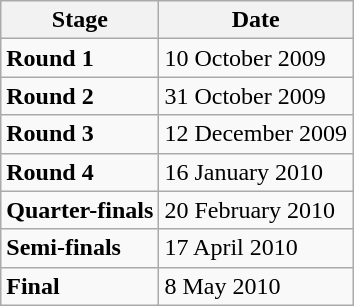<table class="wikitable">
<tr>
<th><strong>Stage</strong></th>
<th><strong>Date</strong></th>
</tr>
<tr>
<td><strong>Round 1</strong></td>
<td>10 October 2009</td>
</tr>
<tr>
<td><strong>Round 2</strong></td>
<td>31 October 2009</td>
</tr>
<tr>
<td><strong>Round 3</strong></td>
<td>12 December 2009</td>
</tr>
<tr>
<td><strong>Round 4</strong></td>
<td>16 January 2010</td>
</tr>
<tr>
<td><strong>Quarter-finals</strong></td>
<td>20 February 2010</td>
</tr>
<tr>
<td><strong>Semi-finals</strong></td>
<td>17 April 2010</td>
</tr>
<tr>
<td><strong>Final</strong></td>
<td>8 May 2010</td>
</tr>
</table>
